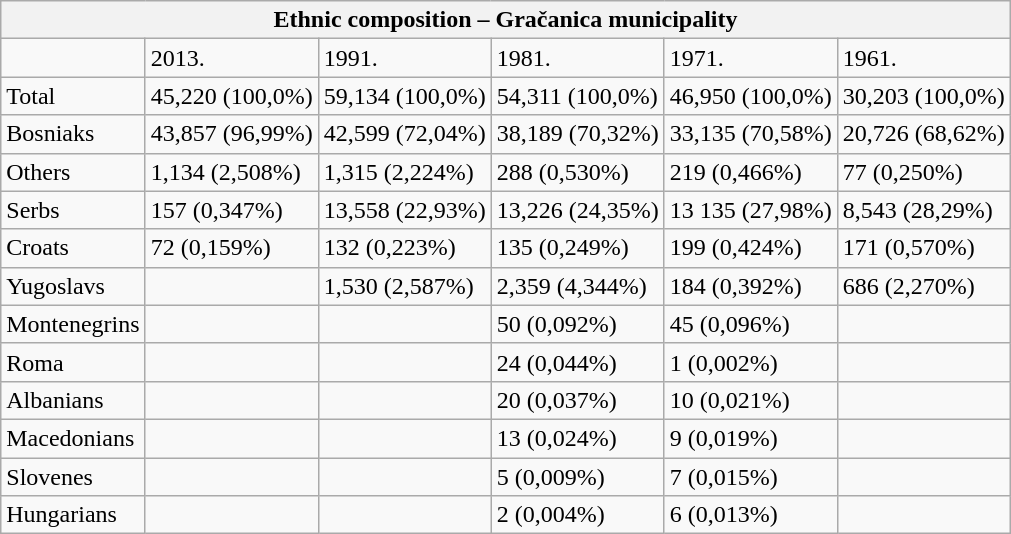<table class="wikitable">
<tr>
<th colspan="9">Ethnic composition – Gračanica municipality</th>
</tr>
<tr>
<td></td>
<td>2013.</td>
<td>1991.</td>
<td>1981.</td>
<td>1971.</td>
<td>1961.</td>
</tr>
<tr>
<td>Total</td>
<td>45,220 (100,0%)</td>
<td>59,134 (100,0%)</td>
<td>54,311 (100,0%)</td>
<td>46,950 (100,0%)</td>
<td>30,203 (100,0%)</td>
</tr>
<tr>
<td>Bosniaks</td>
<td>43,857 (96,99%)</td>
<td>42,599 (72,04%)</td>
<td>38,189 (70,32%)</td>
<td>33,135 (70,58%)</td>
<td>20,726 (68,62%)</td>
</tr>
<tr>
<td>Others</td>
<td>1,134 (2,508%)</td>
<td>1,315 (2,224%)</td>
<td>288 (0,530%)</td>
<td>219 (0,466%)</td>
<td>77 (0,250%)</td>
</tr>
<tr>
<td>Serbs</td>
<td>157 (0,347%)</td>
<td>13,558 (22,93%)</td>
<td>13,226 (24,35%)</td>
<td>13 135 (27,98%)</td>
<td>8,543 (28,29%)</td>
</tr>
<tr>
<td>Croats</td>
<td>72 (0,159%)</td>
<td>132 (0,223%)</td>
<td>135 (0,249%)</td>
<td>199 (0,424%)</td>
<td>171 (0,570%)</td>
</tr>
<tr>
<td>Yugoslavs</td>
<td></td>
<td>1,530 (2,587%)</td>
<td>2,359 (4,344%)</td>
<td>184 (0,392%)</td>
<td>686 (2,270%)</td>
</tr>
<tr>
<td>Montenegrins</td>
<td></td>
<td></td>
<td>50 (0,092%)</td>
<td>45 (0,096%)</td>
<td></td>
</tr>
<tr>
<td>Roma</td>
<td></td>
<td></td>
<td>24 (0,044%)</td>
<td>1 (0,002%)</td>
<td></td>
</tr>
<tr>
<td>Albanians</td>
<td></td>
<td></td>
<td>20 (0,037%)</td>
<td>10 (0,021%)</td>
<td></td>
</tr>
<tr>
<td>Macedonians</td>
<td></td>
<td></td>
<td>13 (0,024%)</td>
<td>9 (0,019%)</td>
<td></td>
</tr>
<tr>
<td>Slovenes</td>
<td></td>
<td></td>
<td>5 (0,009%)</td>
<td>7 (0,015%)</td>
<td></td>
</tr>
<tr>
<td>Hungarians</td>
<td></td>
<td></td>
<td>2 (0,004%)</td>
<td>6 (0,013%)</td>
<td></td>
</tr>
</table>
